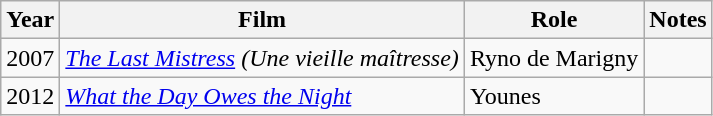<table class="wikitable">
<tr>
<th>Year</th>
<th>Film</th>
<th>Role</th>
<th>Notes</th>
</tr>
<tr>
<td>2007</td>
<td><em><a href='#'>The Last Mistress</a> (Une vieille maîtresse)</em></td>
<td>Ryno de Marigny</td>
<td></td>
</tr>
<tr>
<td>2012</td>
<td><em><a href='#'>What the Day Owes the Night</a></em></td>
<td>Younes</td>
<td></td>
</tr>
</table>
